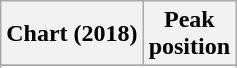<table class="wikitable plainrowheaders sortable" style="text-align:center">
<tr>
<th>Chart (2018)</th>
<th>Peak<br>position</th>
</tr>
<tr>
</tr>
<tr>
</tr>
<tr>
</tr>
</table>
